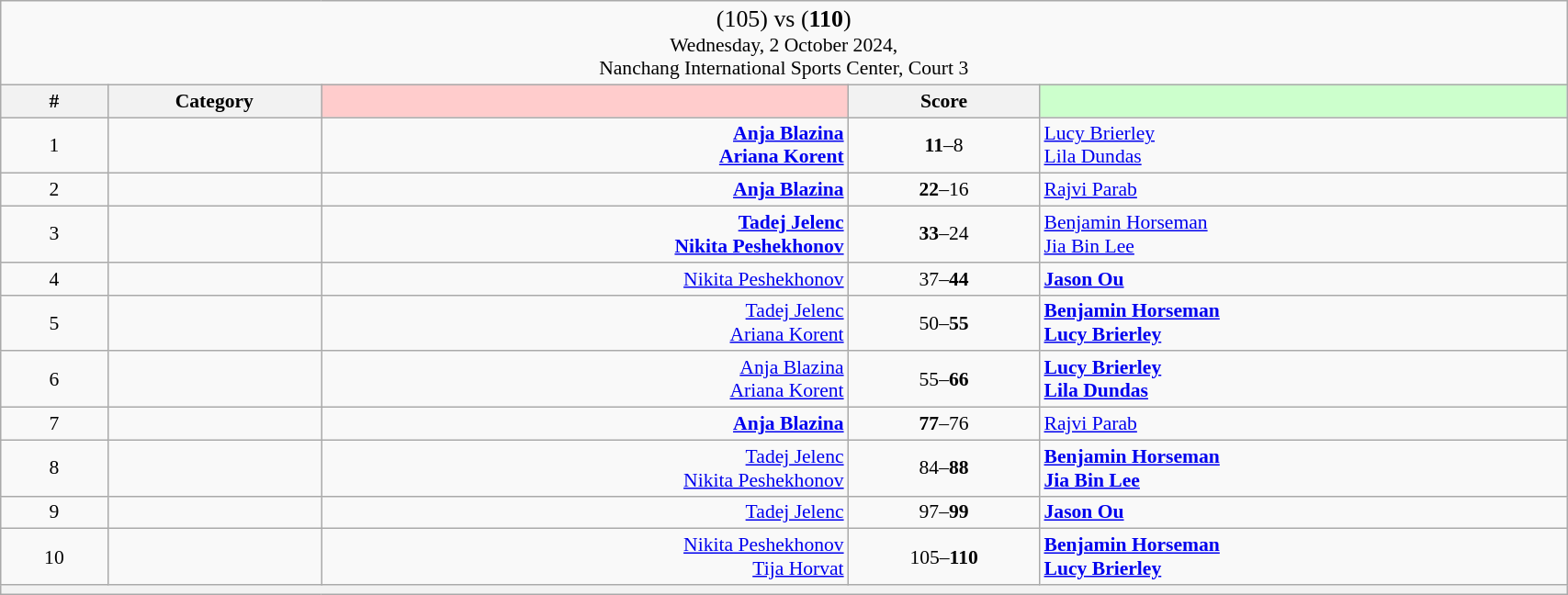<table class="wikitable mw-collapsible mw-collapsed" style="font-size:90%; text-align:center" width="90%">
<tr>
<td colspan="5"><big>(105)  vs <strong></strong> (<strong>110</strong>)</big><br>Wednesday, 2 October 2024, <br>Nanchang International Sports Center, Court 3</td>
</tr>
<tr>
<th width="25">#</th>
<th width="50">Category</th>
<th style="background-color:#FFCCCC" width="150"></th>
<th width="50">Score<br></th>
<th style="background-color:#CCFFCC" width="150"></th>
</tr>
<tr>
<td>1</td>
<td></td>
<td align="right"><strong><a href='#'>Anja Blazina</a> <br><a href='#'>Ariana Korent</a> </strong></td>
<td><strong>11</strong>–8<br></td>
<td align="left"> <a href='#'>Lucy Brierley</a><br> <a href='#'>Lila Dundas</a></td>
</tr>
<tr>
<td>2</td>
<td></td>
<td align="right"><strong><a href='#'>Anja Blazina</a> </strong></td>
<td><strong>22</strong>–16<br></td>
<td align="left"> <a href='#'>Rajvi Parab</a></td>
</tr>
<tr>
<td>3</td>
<td></td>
<td align="right"><strong><a href='#'>Tadej Jelenc</a> <br><a href='#'>Nikita Peshekhonov</a> </strong></td>
<td><strong>33</strong>–24<br></td>
<td align="left"> <a href='#'>Benjamin Horseman</a><br> <a href='#'>Jia Bin Lee</a></td>
</tr>
<tr>
<td>4</td>
<td></td>
<td align="right"><a href='#'>Nikita Peshekhonov</a> </td>
<td>37–<strong>44</strong><br></td>
<td align="left"><strong> <a href='#'>Jason Ou</a></strong></td>
</tr>
<tr>
<td>5</td>
<td></td>
<td align="right"><a href='#'>Tadej Jelenc</a> <br><a href='#'>Ariana Korent</a> </td>
<td>50–<strong>55</strong><br></td>
<td align="left"><strong> <a href='#'>Benjamin Horseman</a><br> <a href='#'>Lucy Brierley</a></strong></td>
</tr>
<tr>
<td>6</td>
<td></td>
<td align="right"><a href='#'>Anja Blazina</a> <br><a href='#'>Ariana Korent</a> </td>
<td>55–<strong>66</strong><br></td>
<td align="left"><strong> <a href='#'>Lucy Brierley</a><br> <a href='#'>Lila Dundas</a></strong></td>
</tr>
<tr>
<td>7</td>
<td></td>
<td align="right"><strong><a href='#'>Anja Blazina</a> </strong></td>
<td><strong>77</strong>–76<br></td>
<td align="left"> <a href='#'>Rajvi Parab</a></td>
</tr>
<tr>
<td>8</td>
<td></td>
<td align="right"><a href='#'>Tadej Jelenc</a> <br><a href='#'>Nikita Peshekhonov</a> </td>
<td>84–<strong>88</strong><br></td>
<td align="left"><strong> <a href='#'>Benjamin Horseman</a><br> <a href='#'>Jia Bin Lee</a></strong></td>
</tr>
<tr>
<td>9</td>
<td></td>
<td align="right"><a href='#'>Tadej Jelenc</a> </td>
<td>97–<strong>99</strong><br></td>
<td align="left"><strong> <a href='#'>Jason Ou</a></strong></td>
</tr>
<tr>
<td>10</td>
<td></td>
<td align="right"><a href='#'>Nikita Peshekhonov</a> <br><a href='#'>Tija Horvat</a> </td>
<td>105–<strong>110</strong><br></td>
<td align="left"><strong> <a href='#'>Benjamin Horseman</a><br> <a href='#'>Lucy Brierley</a></strong></td>
</tr>
<tr>
<th colspan="5"></th>
</tr>
</table>
